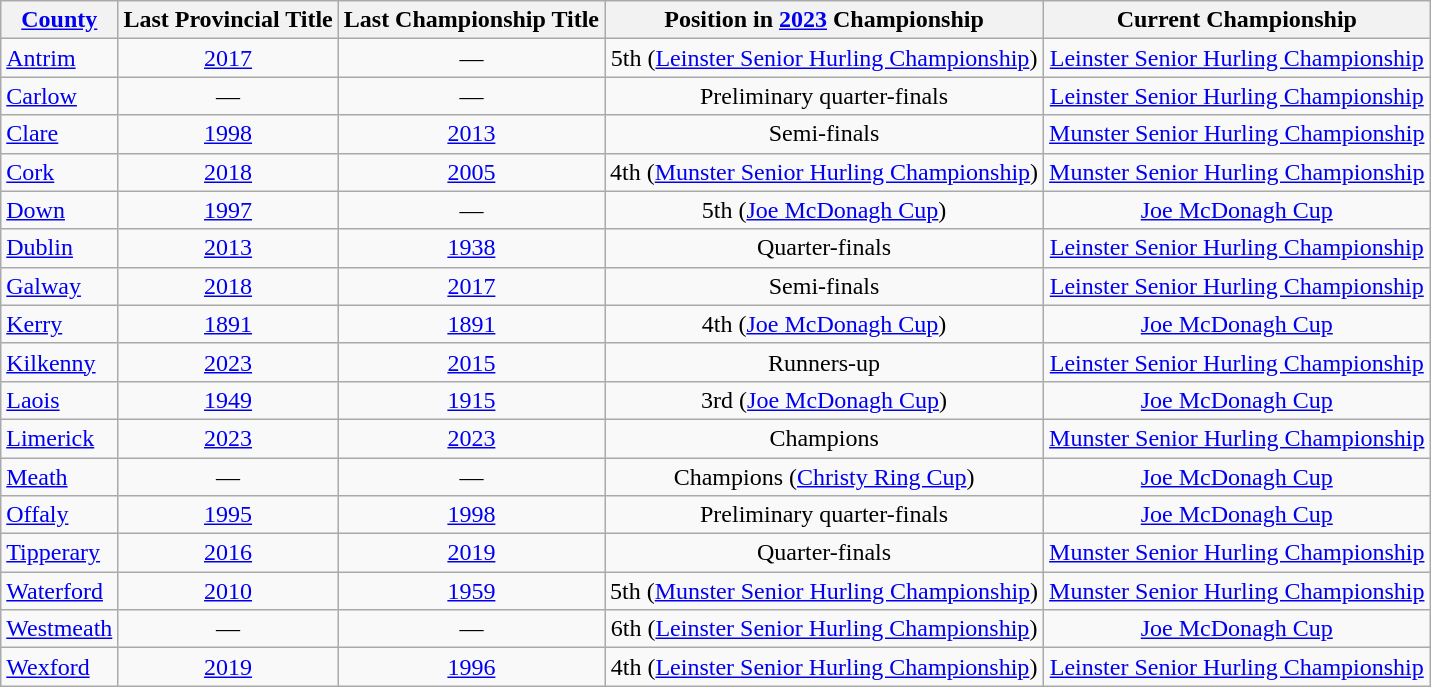<table class="wikitable sortable" style="text-align:center">
<tr>
<th><a href='#'>County</a></th>
<th>Last Provincial Title</th>
<th>Last Championship Title</th>
<th>Position in <a href='#'>2023</a> Championship</th>
<th>Current Championship</th>
</tr>
<tr>
<td style="text-align:left"> <a href='#'>Antrim</a></td>
<td><a href='#'>2017</a></td>
<td>—</td>
<td>5th (<a href='#'>Leinster Senior Hurling Championship</a>)</td>
<td><a href='#'>Leinster Senior Hurling Championship</a></td>
</tr>
<tr>
<td style="text-align:left"> <a href='#'>Carlow</a></td>
<td>—</td>
<td>—</td>
<td>Preliminary quarter-finals</td>
<td><a href='#'>Leinster Senior Hurling Championship</a></td>
</tr>
<tr>
<td style="text-align:left"> <a href='#'>Clare</a></td>
<td><a href='#'>1998</a></td>
<td><a href='#'>2013</a></td>
<td>Semi-finals</td>
<td><a href='#'>Munster Senior Hurling Championship</a></td>
</tr>
<tr>
<td style="text-align:left"> <a href='#'>Cork</a></td>
<td><a href='#'>2018</a></td>
<td><a href='#'>2005</a></td>
<td>4th (<a href='#'>Munster Senior Hurling Championship</a>)</td>
<td><a href='#'>Munster Senior Hurling Championship</a></td>
</tr>
<tr>
<td style="text-align:left"> <a href='#'>Down</a></td>
<td><a href='#'>1997</a></td>
<td>—</td>
<td>5th (<a href='#'>Joe McDonagh Cup</a>)</td>
<td><a href='#'>Joe McDonagh Cup</a></td>
</tr>
<tr>
<td style="text-align:left"> <a href='#'>Dublin</a></td>
<td><a href='#'>2013</a></td>
<td><a href='#'>1938</a></td>
<td>Quarter-finals</td>
<td><a href='#'>Leinster Senior Hurling Championship</a></td>
</tr>
<tr>
<td style="text-align:left"> <a href='#'>Galway</a></td>
<td><a href='#'>2018</a></td>
<td><a href='#'>2017</a></td>
<td>Semi-finals</td>
<td><a href='#'>Leinster Senior Hurling Championship</a></td>
</tr>
<tr>
<td style="text-align:left"> <a href='#'>Kerry</a></td>
<td><a href='#'>1891</a></td>
<td><a href='#'>1891</a></td>
<td>4th (<a href='#'>Joe McDonagh Cup</a>)</td>
<td><a href='#'>Joe McDonagh Cup</a></td>
</tr>
<tr>
<td style="text-align:left"> <a href='#'>Kilkenny</a></td>
<td><a href='#'>2023</a></td>
<td><a href='#'>2015</a></td>
<td>Runners-up</td>
<td><a href='#'>Leinster Senior Hurling Championship</a></td>
</tr>
<tr>
<td style="text-align:left"> <a href='#'>Laois</a></td>
<td><a href='#'>1949</a></td>
<td><a href='#'>1915</a></td>
<td>3rd (<a href='#'>Joe McDonagh Cup</a>)</td>
<td><a href='#'>Joe McDonagh Cup</a></td>
</tr>
<tr>
<td style="text-align:left"> <a href='#'>Limerick</a></td>
<td><a href='#'>2023</a></td>
<td><a href='#'>2023</a></td>
<td>Champions</td>
<td><a href='#'>Munster Senior Hurling Championship</a></td>
</tr>
<tr>
<td style="text-align:left"> <a href='#'>Meath</a></td>
<td>—</td>
<td>—</td>
<td>Champions (<a href='#'>Christy Ring Cup</a>)</td>
<td><a href='#'>Joe McDonagh Cup</a></td>
</tr>
<tr>
<td style="text-align:left"> <a href='#'>Offaly</a></td>
<td><a href='#'>1995</a></td>
<td><a href='#'>1998</a></td>
<td>Preliminary quarter-finals</td>
<td><a href='#'>Joe McDonagh Cup</a></td>
</tr>
<tr>
<td style="text-align:left"> <a href='#'>Tipperary</a></td>
<td><a href='#'>2016</a></td>
<td><a href='#'>2019</a></td>
<td>Quarter-finals</td>
<td><a href='#'>Munster Senior Hurling Championship</a></td>
</tr>
<tr>
<td style="text-align:left"> <a href='#'>Waterford</a></td>
<td><a href='#'>2010</a></td>
<td><a href='#'>1959</a></td>
<td>5th (<a href='#'>Munster Senior Hurling Championship</a>)</td>
<td><a href='#'>Munster Senior Hurling Championship</a></td>
</tr>
<tr>
<td style="text-align:left"> <a href='#'>Westmeath</a></td>
<td>—</td>
<td>—</td>
<td>6th (<a href='#'>Leinster Senior Hurling Championship</a>)</td>
<td><a href='#'>Joe McDonagh Cup</a></td>
</tr>
<tr>
<td style="text-align:left"> <a href='#'>Wexford</a></td>
<td><a href='#'>2019</a></td>
<td><a href='#'>1996</a></td>
<td>4th (<a href='#'>Leinster Senior Hurling Championship</a>)</td>
<td><a href='#'>Leinster Senior Hurling Championship</a></td>
</tr>
</table>
